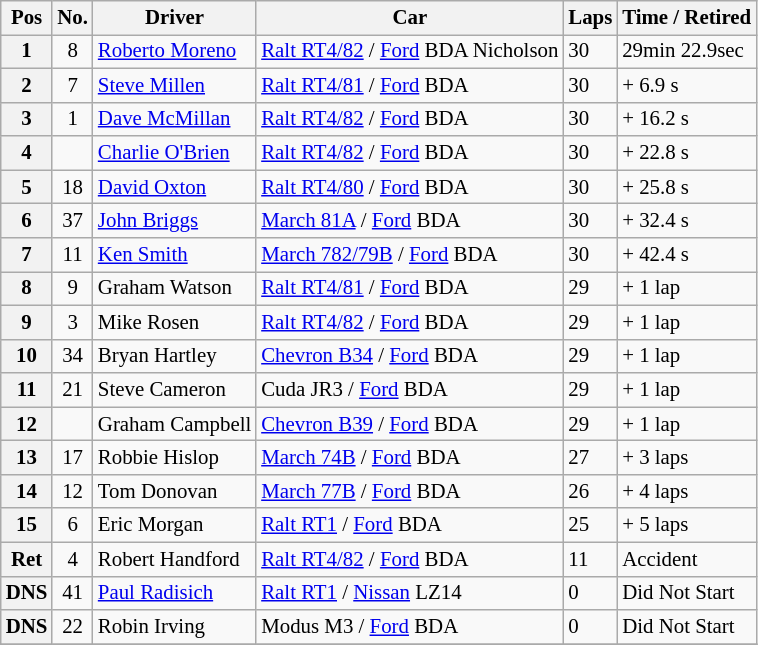<table class="wikitable" style="font-size: 87%;">
<tr>
<th>Pos</th>
<th>No.</th>
<th>Driver</th>
<th>Car</th>
<th>Laps</th>
<th>Time / Retired</th>
</tr>
<tr>
<th>1</th>
<td align="center">8</td>
<td> <a href='#'>Roberto Moreno</a></td>
<td><a href='#'>Ralt RT4/82</a> / <a href='#'>Ford</a> BDA Nicholson</td>
<td>30</td>
<td>29min 22.9sec</td>
</tr>
<tr>
<th>2</th>
<td align="center">7</td>
<td> <a href='#'>Steve Millen</a></td>
<td><a href='#'>Ralt RT4/81</a> / <a href='#'>Ford</a> BDA</td>
<td>30</td>
<td>+ 6.9 s</td>
</tr>
<tr>
<th>3</th>
<td align="center">1</td>
<td> <a href='#'>Dave McMillan</a></td>
<td><a href='#'>Ralt RT4/82</a> / <a href='#'>Ford</a> BDA</td>
<td>30</td>
<td>+ 16.2 s</td>
</tr>
<tr>
<th>4</th>
<td align="center"></td>
<td> <a href='#'>Charlie O'Brien</a></td>
<td><a href='#'>Ralt RT4/82</a> / <a href='#'>Ford</a> BDA</td>
<td>30</td>
<td>+ 22.8 s</td>
</tr>
<tr>
<th>5</th>
<td align="center">18</td>
<td> <a href='#'>David Oxton</a></td>
<td><a href='#'>Ralt RT4/80</a> / <a href='#'>Ford</a> BDA</td>
<td>30</td>
<td>+ 25.8 s</td>
</tr>
<tr>
<th>6</th>
<td align="center">37</td>
<td> <a href='#'>John Briggs</a></td>
<td><a href='#'>March 81A</a> / <a href='#'>Ford</a> BDA</td>
<td>30</td>
<td>+ 32.4 s</td>
</tr>
<tr>
<th>7</th>
<td align="center">11</td>
<td> <a href='#'>Ken Smith</a></td>
<td><a href='#'>March 782/79B</a> / <a href='#'>Ford</a> BDA</td>
<td>30</td>
<td>+ 42.4 s</td>
</tr>
<tr>
<th>8</th>
<td align="center">9</td>
<td> Graham Watson</td>
<td><a href='#'>Ralt RT4/81</a> / <a href='#'>Ford</a> BDA</td>
<td>29</td>
<td>+ 1 lap</td>
</tr>
<tr>
<th>9</th>
<td align="center">3</td>
<td> Mike Rosen</td>
<td><a href='#'>Ralt RT4/82</a> / <a href='#'>Ford</a> BDA</td>
<td>29</td>
<td>+ 1 lap</td>
</tr>
<tr>
<th>10</th>
<td align="center">34</td>
<td> Bryan Hartley</td>
<td><a href='#'>Chevron B34</a> / <a href='#'>Ford</a> BDA</td>
<td>29</td>
<td>+ 1 lap</td>
</tr>
<tr>
<th>11</th>
<td align="center">21</td>
<td> Steve Cameron</td>
<td>Cuda JR3 / <a href='#'>Ford</a> BDA</td>
<td>29</td>
<td>+ 1 lap</td>
</tr>
<tr>
<th>12</th>
<td align="center"></td>
<td> Graham Campbell</td>
<td><a href='#'>Chevron B39</a> / <a href='#'>Ford</a> BDA</td>
<td>29</td>
<td>+ 1 lap</td>
</tr>
<tr>
<th>13</th>
<td align="center">17</td>
<td> Robbie Hislop</td>
<td><a href='#'>March 74B</a> / <a href='#'>Ford</a> BDA</td>
<td>27</td>
<td>+ 3 laps</td>
</tr>
<tr>
<th>14</th>
<td align="center">12</td>
<td> Tom Donovan</td>
<td><a href='#'>March 77B</a> / <a href='#'>Ford</a> BDA</td>
<td>26</td>
<td>+ 4 laps</td>
</tr>
<tr>
<th>15</th>
<td align="center">6</td>
<td> Eric Morgan</td>
<td><a href='#'>Ralt RT1</a> / <a href='#'>Ford</a> BDA</td>
<td>25</td>
<td>+ 5 laps</td>
</tr>
<tr>
<th>Ret</th>
<td align="center">4</td>
<td> Robert Handford</td>
<td><a href='#'>Ralt RT4/82</a> / <a href='#'>Ford</a> BDA</td>
<td>11</td>
<td>Accident</td>
</tr>
<tr>
<th>DNS</th>
<td align="center">41</td>
<td> <a href='#'>Paul Radisich</a></td>
<td><a href='#'>Ralt RT1</a> / <a href='#'>Nissan</a> LZ14</td>
<td>0</td>
<td>Did Not Start</td>
</tr>
<tr>
<th>DNS</th>
<td align="center">22</td>
<td> Robin Irving</td>
<td>Modus M3 / <a href='#'>Ford</a> BDA</td>
<td>0</td>
<td>Did Not Start</td>
</tr>
<tr>
</tr>
</table>
